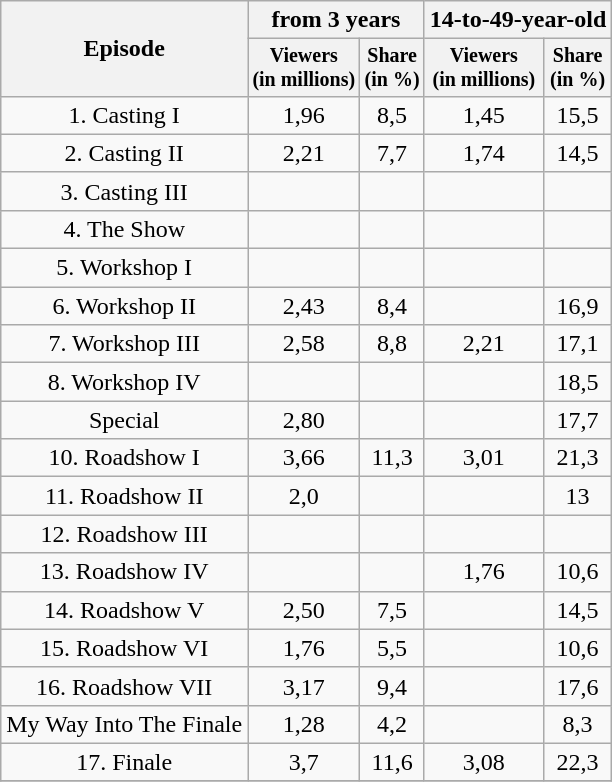<table class="wikitable" style="text-align:center">
<tr>
<th align="center" rowspan=2>Episode</th>
<th align="center" colspan=2>from 3 years</th>
<th align="center" colspan=2>14-to-49-year-old</th>
</tr>
<tr>
<th style="font-size:smaller">Viewers<br>(in millions)</th>
<th style="font-size:smaller">Share<br>(in %)</th>
<th style="font-size:smaller">Viewers<br>(in millions)</th>
<th style="font-size:smaller">Share<br>(in %)</th>
</tr>
<tr>
<td>1. Casting I</td>
<td>1,96</td>
<td>8,5</td>
<td>1,45</td>
<td>15,5</td>
</tr>
<tr>
<td>2. Casting II</td>
<td>2,21</td>
<td>7,7</td>
<td>1,74</td>
<td>14,5</td>
</tr>
<tr>
<td>3. Casting III</td>
<td></td>
<td></td>
<td></td>
<td></td>
</tr>
<tr>
<td>4. The Show</td>
<td></td>
<td></td>
<td></td>
<td></td>
</tr>
<tr>
<td>5. Workshop I</td>
<td></td>
<td></td>
<td></td>
<td></td>
</tr>
<tr>
<td>6. Workshop II</td>
<td>2,43</td>
<td>8,4</td>
<td></td>
<td>16,9</td>
</tr>
<tr>
<td>7. Workshop III</td>
<td>2,58</td>
<td>8,8</td>
<td>2,21</td>
<td>17,1</td>
</tr>
<tr>
<td>8. Workshop IV</td>
<td></td>
<td></td>
<td></td>
<td>18,5</td>
</tr>
<tr>
<td>Special</td>
<td>2,80</td>
<td></td>
<td></td>
<td>17,7</td>
</tr>
<tr>
<td>10. Roadshow I</td>
<td>3,66</td>
<td>11,3</td>
<td>3,01</td>
<td>21,3</td>
</tr>
<tr>
<td>11. Roadshow II</td>
<td>2,0</td>
<td></td>
<td></td>
<td>13</td>
</tr>
<tr>
<td>12. Roadshow III</td>
<td></td>
<td></td>
<td></td>
<td></td>
</tr>
<tr>
<td>13. Roadshow IV</td>
<td></td>
<td></td>
<td>1,76</td>
<td>10,6</td>
</tr>
<tr>
<td>14. Roadshow V</td>
<td>2,50</td>
<td>7,5</td>
<td></td>
<td>14,5</td>
</tr>
<tr>
<td>15. Roadshow VI</td>
<td>1,76</td>
<td>5,5</td>
<td></td>
<td>10,6</td>
</tr>
<tr>
<td>16. Roadshow VII</td>
<td>3,17</td>
<td>9,4</td>
<td></td>
<td>17,6</td>
</tr>
<tr>
<td>My Way Into The Finale</td>
<td>1,28</td>
<td>4,2</td>
<td></td>
<td>8,3</td>
</tr>
<tr>
<td>17. Finale</td>
<td>3,7</td>
<td>11,6</td>
<td>3,08</td>
<td>22,3</td>
</tr>
<tr>
</tr>
</table>
